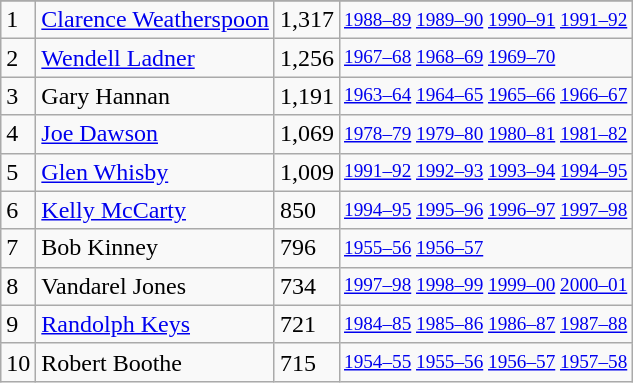<table class="wikitable">
<tr>
</tr>
<tr>
<td>1</td>
<td><a href='#'>Clarence Weatherspoon</a></td>
<td>1,317</td>
<td style="font-size:80%;"><a href='#'>1988–89</a> <a href='#'>1989–90</a> <a href='#'>1990–91</a> <a href='#'>1991–92</a></td>
</tr>
<tr>
<td>2</td>
<td><a href='#'>Wendell Ladner</a></td>
<td>1,256</td>
<td style="font-size:80%;"><a href='#'>1967–68</a> <a href='#'>1968–69</a> <a href='#'>1969–70</a></td>
</tr>
<tr>
<td>3</td>
<td>Gary Hannan</td>
<td>1,191</td>
<td style="font-size:80%;"><a href='#'>1963–64</a> <a href='#'>1964–65</a> <a href='#'>1965–66</a> <a href='#'>1966–67</a></td>
</tr>
<tr>
<td>4</td>
<td><a href='#'>Joe Dawson</a></td>
<td>1,069</td>
<td style="font-size:80%;"><a href='#'>1978–79</a> <a href='#'>1979–80</a> <a href='#'>1980–81</a> <a href='#'>1981–82</a></td>
</tr>
<tr>
<td>5</td>
<td><a href='#'>Glen Whisby</a></td>
<td>1,009</td>
<td style="font-size:80%;"><a href='#'>1991–92</a> <a href='#'>1992–93</a> <a href='#'>1993–94</a> <a href='#'>1994–95</a></td>
</tr>
<tr>
<td>6</td>
<td><a href='#'>Kelly McCarty</a></td>
<td>850</td>
<td style="font-size:80%;"><a href='#'>1994–95</a> <a href='#'>1995–96</a> <a href='#'>1996–97</a> <a href='#'>1997–98</a></td>
</tr>
<tr>
<td>7</td>
<td>Bob Kinney</td>
<td>796</td>
<td style="font-size:80%;"><a href='#'>1955–56</a> <a href='#'>1956–57</a></td>
</tr>
<tr>
<td>8</td>
<td>Vandarel Jones</td>
<td>734</td>
<td style="font-size:80%;"><a href='#'>1997–98</a> <a href='#'>1998–99</a> <a href='#'>1999–00</a> <a href='#'>2000–01</a></td>
</tr>
<tr>
<td>9</td>
<td><a href='#'>Randolph Keys</a></td>
<td>721</td>
<td style="font-size:80%;"><a href='#'>1984–85</a> <a href='#'>1985–86</a> <a href='#'>1986–87</a> <a href='#'>1987–88</a></td>
</tr>
<tr>
<td>10</td>
<td>Robert Boothe</td>
<td>715</td>
<td style="font-size:80%;"><a href='#'>1954–55</a> <a href='#'>1955–56</a> <a href='#'>1956–57</a> <a href='#'>1957–58</a></td>
</tr>
</table>
